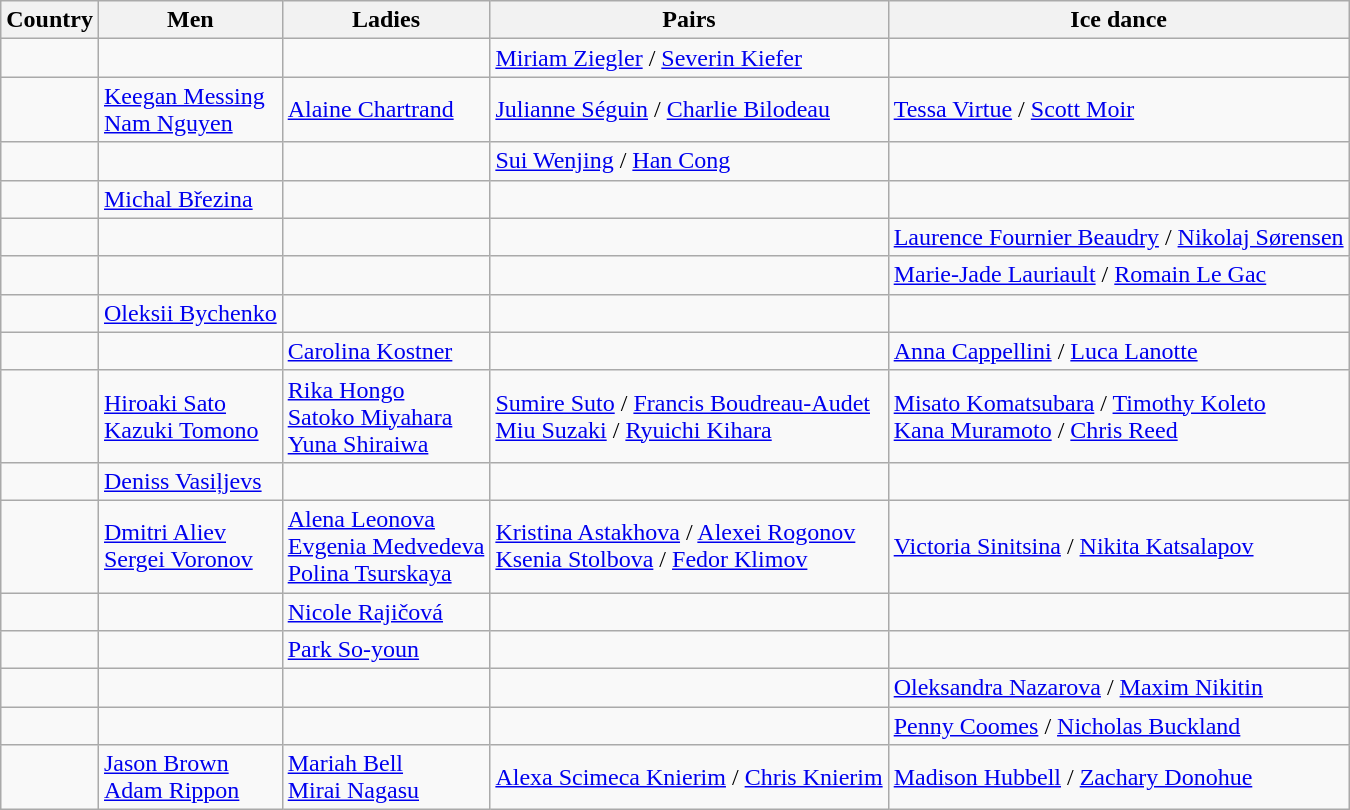<table class="wikitable">
<tr>
<th>Country</th>
<th>Men</th>
<th>Ladies</th>
<th>Pairs</th>
<th>Ice dance</th>
</tr>
<tr>
<td></td>
<td></td>
<td></td>
<td><a href='#'>Miriam Ziegler</a> / <a href='#'>Severin Kiefer</a></td>
<td></td>
</tr>
<tr>
<td></td>
<td><a href='#'>Keegan Messing</a> <br> <a href='#'>Nam Nguyen</a></td>
<td><a href='#'>Alaine Chartrand</a></td>
<td><a href='#'>Julianne Séguin</a> / <a href='#'>Charlie Bilodeau</a></td>
<td><a href='#'>Tessa Virtue</a> / <a href='#'>Scott Moir</a></td>
</tr>
<tr>
<td></td>
<td></td>
<td></td>
<td><a href='#'>Sui Wenjing</a> / <a href='#'>Han Cong</a></td>
<td></td>
</tr>
<tr>
<td></td>
<td><a href='#'>Michal Březina</a></td>
<td></td>
<td></td>
<td></td>
</tr>
<tr>
<td></td>
<td></td>
<td></td>
<td></td>
<td><a href='#'>Laurence Fournier Beaudry</a> / <a href='#'>Nikolaj Sørensen</a></td>
</tr>
<tr>
<td></td>
<td></td>
<td></td>
<td></td>
<td><a href='#'>Marie-Jade Lauriault</a> / <a href='#'>Romain Le Gac</a></td>
</tr>
<tr>
<td></td>
<td><a href='#'>Oleksii Bychenko</a></td>
<td></td>
<td></td>
<td></td>
</tr>
<tr>
<td></td>
<td></td>
<td><a href='#'>Carolina Kostner</a></td>
<td></td>
<td><a href='#'>Anna Cappellini</a> / <a href='#'>Luca Lanotte</a></td>
</tr>
<tr>
<td></td>
<td><a href='#'>Hiroaki Sato</a> <br> <a href='#'>Kazuki Tomono</a></td>
<td><a href='#'>Rika Hongo</a> <br> <a href='#'>Satoko Miyahara</a> <br> <a href='#'>Yuna Shiraiwa</a></td>
<td><a href='#'>Sumire Suto</a> / <a href='#'>Francis Boudreau-Audet</a> <br> <a href='#'>Miu Suzaki</a> / <a href='#'>Ryuichi Kihara</a></td>
<td><a href='#'>Misato Komatsubara</a> / <a href='#'>Timothy Koleto</a> <br> <a href='#'>Kana Muramoto</a> / <a href='#'>Chris Reed</a></td>
</tr>
<tr>
<td></td>
<td><a href='#'>Deniss Vasiļjevs</a></td>
<td></td>
<td></td>
<td></td>
</tr>
<tr>
<td></td>
<td><a href='#'>Dmitri Aliev</a> <br> <a href='#'>Sergei Voronov</a></td>
<td><a href='#'>Alena Leonova</a> <br> <a href='#'>Evgenia Medvedeva</a> <br> <a href='#'>Polina Tsurskaya</a></td>
<td><a href='#'>Kristina Astakhova</a> / <a href='#'>Alexei Rogonov</a> <br> <a href='#'>Ksenia Stolbova</a> / <a href='#'>Fedor Klimov</a></td>
<td><a href='#'>Victoria Sinitsina</a> / <a href='#'>Nikita Katsalapov</a></td>
</tr>
<tr>
<td></td>
<td></td>
<td><a href='#'>Nicole Rajičová</a></td>
<td></td>
<td></td>
</tr>
<tr>
<td></td>
<td></td>
<td><a href='#'>Park So-youn</a></td>
<td></td>
<td></td>
</tr>
<tr>
<td></td>
<td></td>
<td></td>
<td></td>
<td><a href='#'>Oleksandra Nazarova</a> / <a href='#'>Maxim Nikitin</a></td>
</tr>
<tr>
<td></td>
<td></td>
<td></td>
<td></td>
<td><a href='#'>Penny Coomes</a> / <a href='#'>Nicholas Buckland</a></td>
</tr>
<tr>
<td></td>
<td><a href='#'>Jason Brown</a> <br> <a href='#'>Adam Rippon</a></td>
<td><a href='#'>Mariah Bell</a> <br> <a href='#'>Mirai Nagasu</a></td>
<td><a href='#'>Alexa Scimeca Knierim</a> / <a href='#'>Chris Knierim</a></td>
<td><a href='#'>Madison Hubbell</a> / <a href='#'>Zachary Donohue</a></td>
</tr>
</table>
